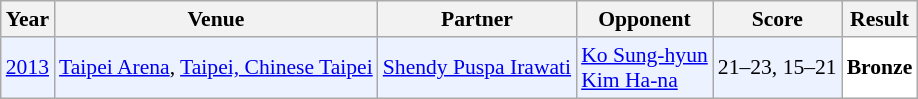<table class="sortable wikitable" style="font-size: 90%">
<tr>
<th>Year</th>
<th>Venue</th>
<th>Partner</th>
<th>Opponent</th>
<th>Score</th>
<th>Result</th>
</tr>
<tr style="background:#ECF2FF">
<td align="center"><a href='#'>2013</a></td>
<td align="left"><a href='#'>Taipei Arena</a>, <a href='#'>Taipei, Chinese Taipei</a></td>
<td align="left"> <a href='#'>Shendy Puspa Irawati</a></td>
<td align="left"> <a href='#'>Ko Sung-hyun</a> <br>  <a href='#'>Kim Ha-na</a></td>
<td align="left">21–23, 15–21</td>
<td style="text-align:left; background:white"> <strong>Bronze</strong></td>
</tr>
</table>
